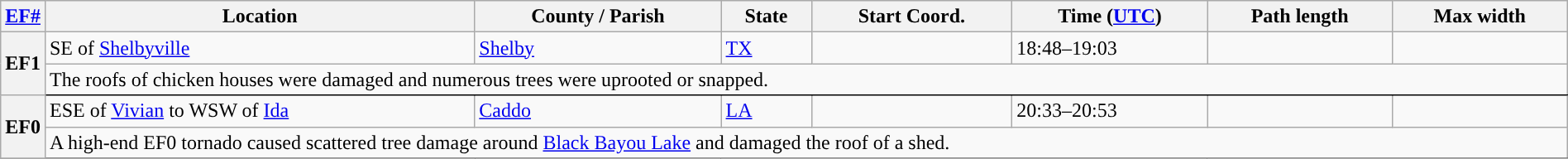<table class="wikitable sortable" style="width:100%;">
<tr>
<th scope="col" width="2%" align="center"><a href='#'>EF#</a></th>
<th scope="col" align="center" class="unsortable">Location</th>
<th scope="col" align="center" class="unsortable">County / Parish</th>
<th scope="col" align="center">State</th>
<th scope="col" align="center">Start Coord.</th>
<th scope="col" align="center">Time (<a href='#'>UTC</a>)</th>
<th scope="col" align="center">Path length</th>
<th scope="col" align="center">Max width</th>
</tr>
<tr>
<th scope="row" rowspan="2" style="background-color:#">EF1</th>
<td>SE of <a href='#'>Shelbyville</a></td>
<td><a href='#'>Shelby</a></td>
<td><a href='#'>TX</a></td>
<td></td>
<td>18:48–19:03</td>
<td></td>
<td></td>
</tr>
<tr class="expand-child">
<td colspan="8" style=" border-bottom: 1px solid black;">The roofs of chicken houses were damaged and numerous trees were uprooted or snapped.</td>
</tr>
<tr>
<th scope="row" rowspan="2" style="background-color:#">EF0</th>
<td>ESE of <a href='#'>Vivian</a> to WSW of <a href='#'>Ida</a></td>
<td><a href='#'>Caddo</a></td>
<td><a href='#'>LA</a></td>
<td></td>
<td>20:33–20:53</td>
<td></td>
<td></td>
</tr>
<tr class="expand-child">
<td colspan="8" style=" border-bottom: 1px solid black;">A high-end EF0 tornado caused scattered tree damage around <a href='#'>Black Bayou Lake</a> and damaged the roof of a shed.</td>
</tr>
<tr>
</tr>
</table>
